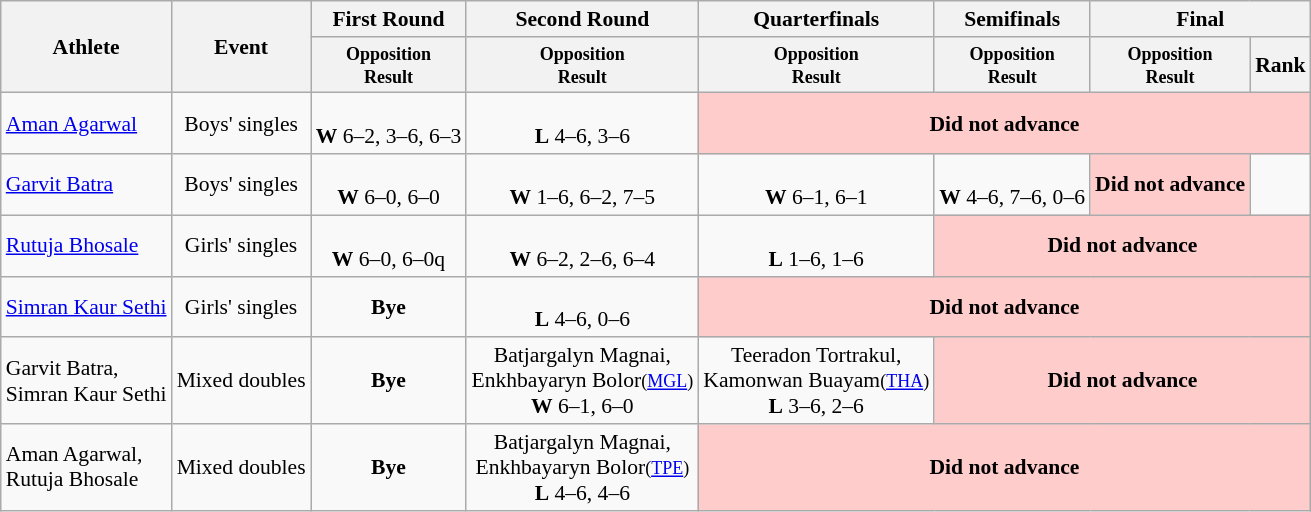<table class=wikitable style="font-size:90%">
<tr>
<th rowspan="2">Athlete</th>
<th rowspan="2">Event</th>
<th>First Round</th>
<th>Second Round</th>
<th>Quarterfinals</th>
<th>Semifinals</th>
<th colspan="2">Final</th>
</tr>
<tr>
<th style="line-height:1em"><small>Opposition<br>Result</small></th>
<th style="line-height:1em"><small>Opposition<br>Result</small></th>
<th style="line-height:1em"><small>Opposition<br>Result</small></th>
<th style="line-height:1em"><small>Opposition<br>Result</small></th>
<th style="line-height:1em"><small>Opposition<br>Result</small></th>
<th>Rank</th>
</tr>
<tr>
<td><a href='#'>Aman Agarwal</a></td>
<td align=center>Boys' singles</td>
<td align=center><br><strong>W</strong> 6–2, 3–6, 6–3</td>
<td align=center><br><strong>L</strong> 4–6, 3–6</td>
<td align=center colspan=4 bgcolor=#ffcccc><strong>Did not advance</strong></td>
</tr>
<tr>
<td><a href='#'>Garvit Batra</a></td>
<td align=center>Boys' singles</td>
<td align=center><br><strong>W</strong> 6–0, 6–0</td>
<td align=center><br><strong>W</strong> 1–6, 6–2, 7–5</td>
<td align=center><br><strong>W</strong> 6–1, 6–1</td>
<td align=center><br><strong>W</strong> 4–6, 7–6, 0–6</td>
<td align=center bgcolor=#ffcccc><strong>Did not advance</strong></td>
<td align=center></td>
</tr>
<tr>
<td><a href='#'>Rutuja Bhosale</a></td>
<td align=center>Girls' singles</td>
<td align=center><br><strong>W</strong> 6–0, 6–0q</td>
<td align=center><br><strong>W</strong> 6–2, 2–6, 6–4</td>
<td align=center><br><strong>L</strong> 1–6, 1–6</td>
<td align=center colspan=3 bgcolor=#ffcccc><strong>Did not advance</strong></td>
</tr>
<tr>
<td><a href='#'>Simran Kaur Sethi</a></td>
<td align=center>Girls' singles</td>
<td align=center><strong>Bye</strong></td>
<td align=center><br><strong>L</strong> 4–6, 0–6</td>
<td align=center colspan=4 bgcolor=#ffcccc><strong>Did not advance</strong></td>
</tr>
<tr>
<td>Garvit Batra,<br>Simran Kaur Sethi</td>
<td align=center>Mixed doubles</td>
<td align=center><strong>Bye</strong></td>
<td align=center> Batjargalyn Magnai,<br>Enkhbayaryn Bolor<small>(<a href='#'>MGL</a>)</small><br><strong>W</strong> 6–1, 6–0</td>
<td align=center> Teeradon Tortrakul,<br>Kamonwan Buayam<small>(<a href='#'>THA</a>)</small><br><strong>L</strong> 3–6, 2–6</td>
<td align=center colspan=3 bgcolor=#ffcccc><strong>Did not advance</strong></td>
</tr>
<tr>
<td>Aman Agarwal,<br>Rutuja Bhosale</td>
<td align=center>Mixed doubles</td>
<td align=center><strong>Bye</strong></td>
<td align=center> Batjargalyn Magnai,<br>Enkhbayaryn Bolor<small>(<a href='#'>TPE</a>)</small><br><strong>L</strong> 4–6, 4–6</td>
<td align=center colspan=4 bgcolor=#ffcccc><strong>Did not advance</strong></td>
</tr>
</table>
